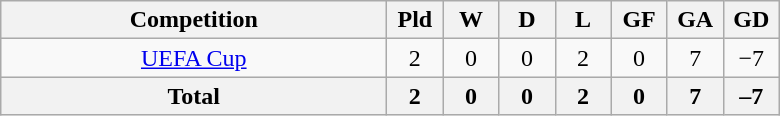<table class="wikitable sortable" style="text-align:center;">
<tr>
<th width="250">Competition</th>
<th width="30">Pld</th>
<th width="30">W</th>
<th width="30">D</th>
<th width="30">L</th>
<th width="30">GF</th>
<th width="30">GA</th>
<th width="30">GD</th>
</tr>
<tr>
<td><a href='#'>UEFA Cup</a></td>
<td>2</td>
<td>0</td>
<td>0</td>
<td>2</td>
<td>0</td>
<td>7</td>
<td>−7</td>
</tr>
<tr class="sort-bottom">
<th>Total</th>
<th>2</th>
<th>0</th>
<th>0</th>
<th>2</th>
<th>0</th>
<th>7</th>
<th>–7</th>
</tr>
</table>
